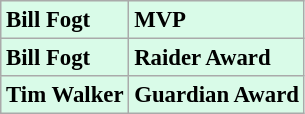<table class="wikitable" style="background:#d9fbe8; font-size:95%;">
<tr>
<td><strong>Bill Fogt</strong></td>
<td><strong>MVP</strong></td>
</tr>
<tr>
<td><strong>Bill Fogt</strong></td>
<td><strong>Raider Award</strong></td>
</tr>
<tr>
<td><strong>Tim Walker</strong></td>
<td><strong>Guardian Award</strong></td>
</tr>
</table>
